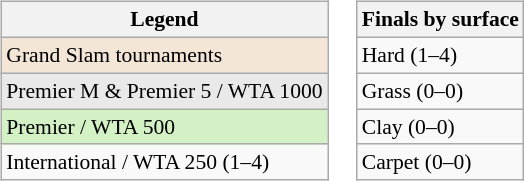<table>
<tr valign="top">
<td><br><table class=wikitable style=font-size:90%>
<tr>
<th>Legend</th>
</tr>
<tr>
<td style="background:#f3e6d7;">Grand Slam tournaments</td>
</tr>
<tr>
<td style="background:#e9e9e9;">Premier M & Premier 5 / WTA 1000</td>
</tr>
<tr>
<td style="background:#d4f1c5;">Premier / WTA 500</td>
</tr>
<tr>
<td>International / WTA 250 (1–4)</td>
</tr>
</table>
</td>
<td><br><table class=wikitable style=font-size:90%>
<tr>
<th>Finals by surface</th>
</tr>
<tr>
<td>Hard (1–4)</td>
</tr>
<tr>
<td>Grass (0–0)</td>
</tr>
<tr>
<td>Clay (0–0)</td>
</tr>
<tr>
<td>Carpet (0–0)</td>
</tr>
</table>
</td>
</tr>
</table>
